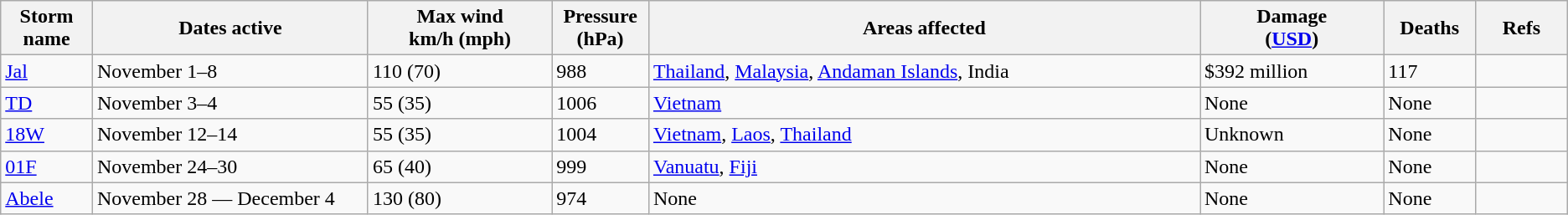<table class="wikitable sortable">
<tr>
<th width="5%">Storm name</th>
<th width="15%">Dates active</th>
<th width="10%">Max wind<br>km/h (mph)</th>
<th width="5%">Pressure<br>(hPa)</th>
<th width="30%">Areas affected</th>
<th width="10%">Damage<br>(<a href='#'>USD</a>)</th>
<th width="5%">Deaths</th>
<th width="5%">Refs</th>
</tr>
<tr>
<td><a href='#'>Jal</a></td>
<td>November 1–8</td>
<td>110 (70)</td>
<td>988</td>
<td><a href='#'>Thailand</a>, <a href='#'>Malaysia</a>, <a href='#'>Andaman Islands</a>, India</td>
<td>$392 million</td>
<td>117</td>
<td></td>
</tr>
<tr>
<td><a href='#'>TD</a></td>
<td>November 3–4</td>
<td>55 (35)</td>
<td>1006</td>
<td><a href='#'>Vietnam</a></td>
<td>None</td>
<td>None</td>
<td></td>
</tr>
<tr>
<td><a href='#'>18W</a></td>
<td>November 12–14</td>
<td>55 (35)</td>
<td>1004</td>
<td><a href='#'>Vietnam</a>, <a href='#'>Laos</a>, <a href='#'>Thailand</a></td>
<td>Unknown</td>
<td>None</td>
<td></td>
</tr>
<tr>
<td><a href='#'>01F</a></td>
<td>November 24–30</td>
<td>65 (40)</td>
<td>999</td>
<td><a href='#'>Vanuatu</a>, <a href='#'>Fiji</a></td>
<td>None</td>
<td>None</td>
<td></td>
</tr>
<tr>
<td><a href='#'>Abele</a></td>
<td>November 28 — December 4</td>
<td>130 (80)</td>
<td>974</td>
<td>None</td>
<td>None</td>
<td>None</td>
<td></td>
</tr>
</table>
